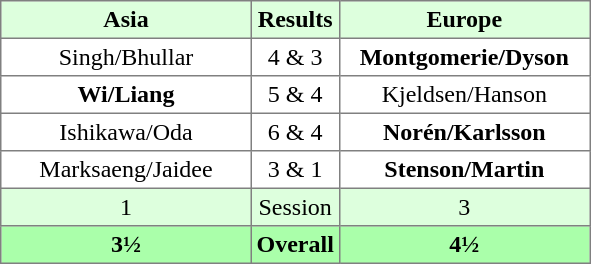<table border="1" cellpadding="3" style="border-collapse:collapse; text-align:center;">
<tr style="background:#ddffdd;">
<th width=160>Asia</th>
<th>Results</th>
<th width=160>Europe</th>
</tr>
<tr>
<td>Singh/Bhullar</td>
<td>4 & 3</td>
<td><strong>Montgomerie/Dyson</strong></td>
</tr>
<tr>
<td><strong>Wi/Liang</strong></td>
<td>5 & 4</td>
<td>Kjeldsen/Hanson</td>
</tr>
<tr>
<td>Ishikawa/Oda</td>
<td>6 & 4</td>
<td><strong>Norén/Karlsson</strong></td>
</tr>
<tr>
<td>Marksaeng/Jaidee</td>
<td>3 & 1</td>
<td><strong>Stenson/Martin</strong></td>
</tr>
<tr style="background:#ddffdd;">
<td>1</td>
<td>Session</td>
<td>3</td>
</tr>
<tr style="background:#aaffaa;">
<th>3½</th>
<th>Overall</th>
<th>4½</th>
</tr>
</table>
